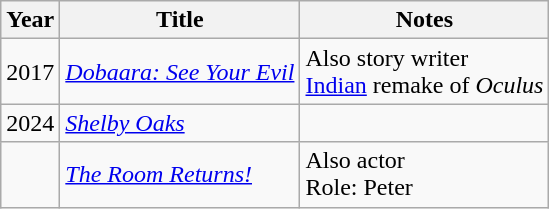<table class="wikitable">
<tr>
<th>Year</th>
<th>Title</th>
<th>Notes</th>
</tr>
<tr>
<td>2017</td>
<td><em><a href='#'>Dobaara: See Your Evil</a></em></td>
<td>Also story writer<br><a href='#'>Indian</a> remake of <em>Oculus</em></td>
</tr>
<tr>
<td>2024</td>
<td><em><a href='#'>Shelby Oaks</a></em></td>
<td></td>
</tr>
<tr>
<td></td>
<td><em><a href='#'>The Room Returns!</a></em></td>
<td>Also actor<br>Role: Peter</td>
</tr>
</table>
